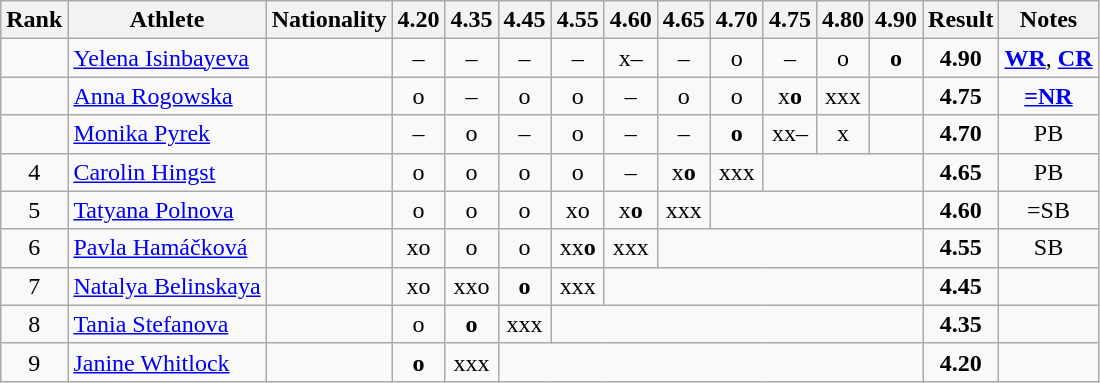<table class="wikitable" style="text-align:center">
<tr>
<th>Rank</th>
<th>Athlete</th>
<th>Nationality</th>
<th>4.20</th>
<th>4.35</th>
<th>4.45</th>
<th>4.55</th>
<th>4.60</th>
<th>4.65</th>
<th>4.70</th>
<th>4.75</th>
<th>4.80</th>
<th>4.90</th>
<th>Result</th>
<th>Notes</th>
</tr>
<tr>
<td></td>
<td align="left"><a href='#'>Yelena Isinbayeva</a></td>
<td align=left></td>
<td>–</td>
<td>–</td>
<td>–</td>
<td>–</td>
<td>x–</td>
<td>–</td>
<td>o</td>
<td>–</td>
<td>o</td>
<td><strong>o</strong></td>
<td><strong>4.90</strong></td>
<td><strong><a href='#'>WR</a></strong>, <strong><a href='#'>CR</a></strong></td>
</tr>
<tr>
<td></td>
<td align="left"><a href='#'>Anna Rogowska</a></td>
<td align=left></td>
<td>o</td>
<td>–</td>
<td>o</td>
<td>o</td>
<td>–</td>
<td>o</td>
<td>o</td>
<td>x<strong>o</strong></td>
<td>xxx</td>
<td></td>
<td><strong>4.75</strong></td>
<td><strong><a href='#'>=NR</a></strong></td>
</tr>
<tr>
<td></td>
<td align="left"><a href='#'>Monika Pyrek</a></td>
<td align=left></td>
<td>–</td>
<td>o</td>
<td>–</td>
<td>o</td>
<td>–</td>
<td>–</td>
<td><strong>o</strong></td>
<td>xx–</td>
<td>x</td>
<td></td>
<td><strong>4.70</strong></td>
<td>PB</td>
</tr>
<tr>
<td>4</td>
<td align="left"><a href='#'>Carolin Hingst</a></td>
<td align=left></td>
<td>o</td>
<td>o</td>
<td>o</td>
<td>o</td>
<td>–</td>
<td>x<strong>o</strong></td>
<td>xxx</td>
<td colspan=3></td>
<td><strong>4.65</strong></td>
<td>PB</td>
</tr>
<tr>
<td>5</td>
<td align="left"><a href='#'>Tatyana Polnova</a></td>
<td align=left></td>
<td>o</td>
<td>o</td>
<td>o</td>
<td>xo</td>
<td>x<strong>o</strong></td>
<td>xxx</td>
<td colspan=4></td>
<td><strong>4.60</strong></td>
<td>=SB</td>
</tr>
<tr>
<td>6</td>
<td align="left"><a href='#'>Pavla Hamáčková</a></td>
<td align=left></td>
<td>xo</td>
<td>o</td>
<td>o</td>
<td>xx<strong>o</strong></td>
<td>xxx</td>
<td colspan=5></td>
<td><strong>4.55</strong></td>
<td>SB</td>
</tr>
<tr>
<td>7</td>
<td align="left"><a href='#'>Natalya Belinskaya</a></td>
<td align=left></td>
<td>xo</td>
<td>xxo</td>
<td><strong>o</strong></td>
<td>xxx</td>
<td colspan=6></td>
<td><strong>4.45</strong></td>
<td></td>
</tr>
<tr>
<td>8</td>
<td align="left"><a href='#'>Tania Stefanova</a></td>
<td align=left></td>
<td>o</td>
<td><strong>o</strong></td>
<td>xxx</td>
<td colspan=7></td>
<td><strong>4.35</strong></td>
<td></td>
</tr>
<tr>
<td>9</td>
<td align="left"><a href='#'>Janine Whitlock</a></td>
<td align=left></td>
<td><strong>o</strong></td>
<td>xxx</td>
<td colspan=8></td>
<td><strong>4.20</strong></td>
<td></td>
</tr>
</table>
